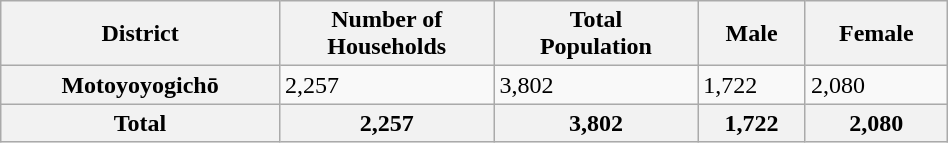<table class="sortable wikitable" style="width:50%" style="text-align:right">
<tr>
<th>District</th>
<th>Number of<br>Households</th>
<th>Total<br>Population</th>
<th>Male</th>
<th>Female</th>
</tr>
<tr>
<th>Motoyoyogichō</th>
<td>2,257</td>
<td>3,802</td>
<td>1,722</td>
<td>2,080</td>
</tr>
<tr>
<th>Total</th>
<th>2,257</th>
<th>3,802</th>
<th>1,722</th>
<th>2,080</th>
</tr>
</table>
